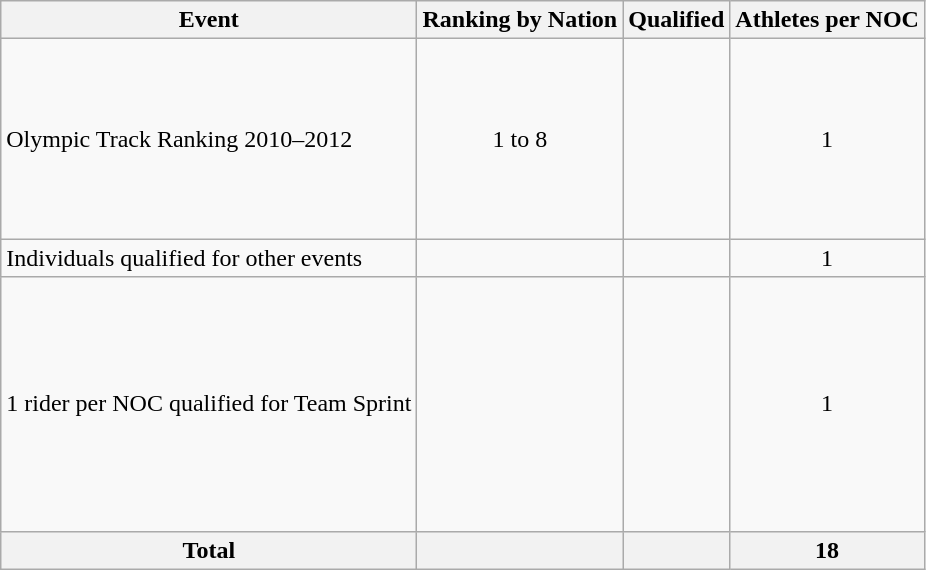<table class="wikitable">
<tr>
<th>Event</th>
<th>Ranking by Nation</th>
<th>Qualified</th>
<th>Athletes per NOC</th>
</tr>
<tr>
<td>Olympic Track Ranking 2010–2012</td>
<td style="text-align:center;">1 to 8</td>
<td><br><br> <br><br><br><br> <br></td>
<td style="text-align:center;">1</td>
</tr>
<tr>
<td>Individuals qualified for other events</td>
<td></td>
<td></td>
<td style="text-align:center;">1</td>
</tr>
<tr>
<td>1 rider per NOC qualified for Team Sprint</td>
<td></td>
<td> <br> <br><br> <br> <br> <br><br> <br> <br></td>
<td style="text-align:center;">1</td>
</tr>
<tr>
<th>Total</th>
<th></th>
<th></th>
<th>18</th>
</tr>
</table>
